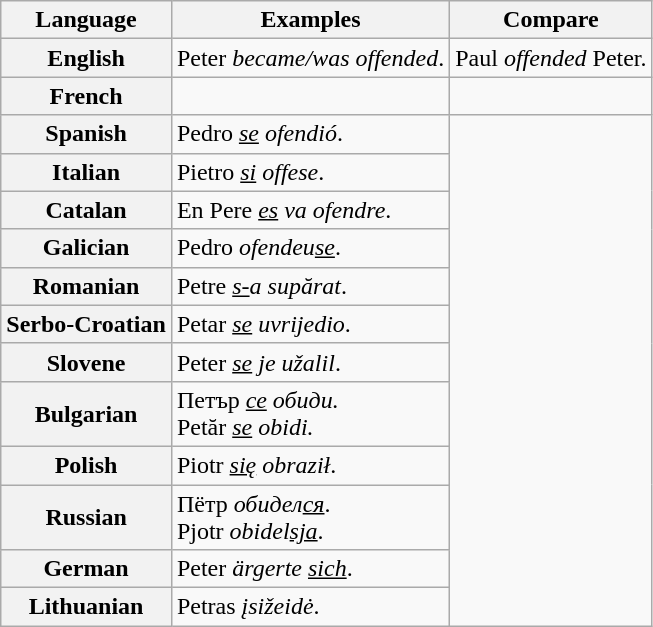<table class="wikitable">
<tr>
<th>Language</th>
<th>Examples</th>
<th>Compare</th>
</tr>
<tr>
<th>English</th>
<td>Peter <em>became/was offended</em>.</td>
<td>Paul <em>offended</em> Peter.</td>
</tr>
<tr>
<th>French</th>
<td></td>
<td></td>
</tr>
<tr>
<th>Spanish</th>
<td>Pedro <em><u>se</u> ofendió</em>.</td>
</tr>
<tr>
<th>Italian</th>
<td>Pietro <em><u>si</u> offese</em>.</td>
</tr>
<tr>
<th>Catalan</th>
<td>En Pere <em><u>es</u> va ofendre</em>.</td>
</tr>
<tr>
<th>Galician</th>
<td>Pedro <em>ofendeu<u>se</u></em>.</td>
</tr>
<tr>
<th>Romanian</th>
<td>Petre <em><u>s-</u>a supărat</em>.</td>
</tr>
<tr>
<th>Serbo-Croatian</th>
<td>Petar <em><u>se</u> uvrijedio</em>.</td>
</tr>
<tr>
<th>Slovene</th>
<td>Peter <em><u>se</u> je užalil</em>.</td>
</tr>
<tr>
<th>Bulgarian</th>
<td>Петър <em><u>се</u> обиди.</em><br>Petăr <em><u>se</u> obidi.</em></td>
</tr>
<tr>
<th>Polish</th>
<td>Piotr <em><u>się</u> obraził</em>.</td>
</tr>
<tr>
<th>Russian</th>
<td>Пётр <em>обидел<u>ся</u></em>.<br>Pjotr <em>obidel<u>sja</u></em>.</td>
</tr>
<tr>
<th>German</th>
<td>Peter <em>ärgerte <u>sich</u></em>.</td>
</tr>
<tr>
<th>Lithuanian</th>
<td>Petras <em>įsižeidė</em>.</td>
</tr>
</table>
